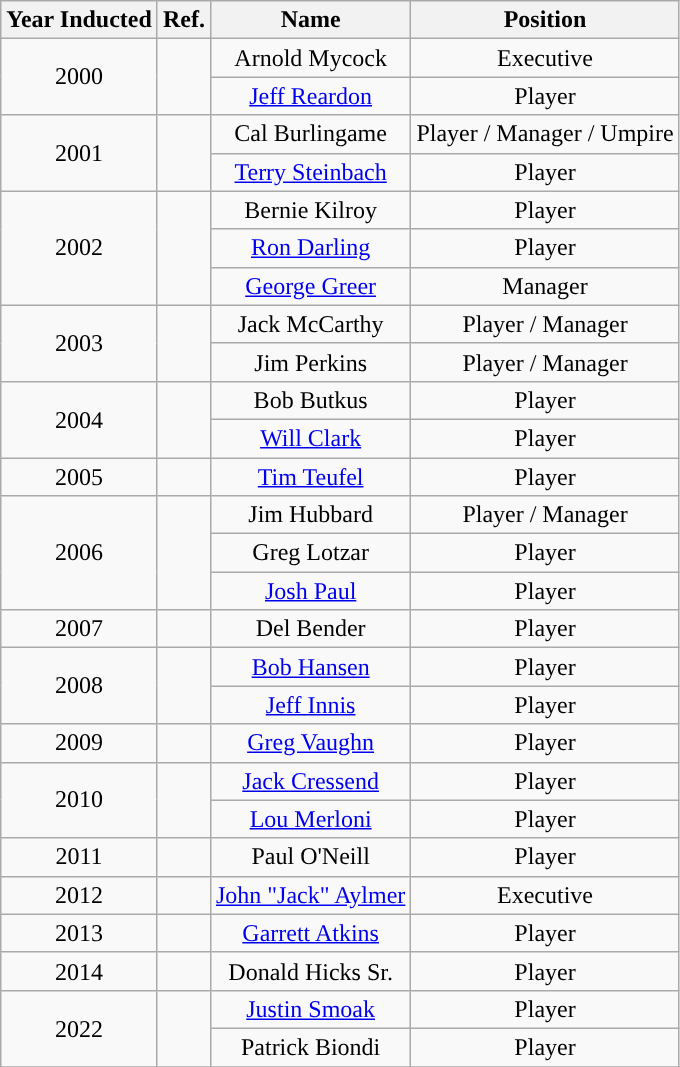<table class="wikitable" style="text-align:center">
<tr>
<th>Year Inducted</th>
<th>Ref.</th>
<th>Name</th>
<th>Position</th>
</tr>
<tr>
<td rowspan="2">2000</td>
<td rowspan="2"></td>
<td>Arnold Mycock</td>
<td>Executive</td>
</tr>
<tr>
<td><a href='#'>Jeff Reardon</a></td>
<td>Player</td>
</tr>
<tr>
<td rowspan="2">2001</td>
<td rowspan="2"></td>
<td>Cal Burlingame</td>
<td>Player / Manager / Umpire</td>
</tr>
<tr>
<td><a href='#'>Terry Steinbach</a></td>
<td>Player</td>
</tr>
<tr>
<td rowspan="3">2002</td>
<td rowspan="3"></td>
<td>Bernie Kilroy</td>
<td>Player</td>
</tr>
<tr>
<td><a href='#'>Ron Darling</a></td>
<td>Player</td>
</tr>
<tr>
<td><a href='#'>George Greer</a></td>
<td>Manager</td>
</tr>
<tr>
<td rowspan="2">2003</td>
<td rowspan="2"></td>
<td>Jack McCarthy</td>
<td>Player / Manager</td>
</tr>
<tr>
<td>Jim Perkins</td>
<td>Player / Manager</td>
</tr>
<tr>
<td rowspan="2">2004</td>
<td rowspan="2"></td>
<td>Bob Butkus</td>
<td>Player</td>
</tr>
<tr>
<td><a href='#'>Will Clark</a></td>
<td>Player</td>
</tr>
<tr>
<td>2005</td>
<td></td>
<td><a href='#'>Tim Teufel</a></td>
<td>Player</td>
</tr>
<tr>
<td rowspan="3">2006</td>
<td rowspan="3"></td>
<td>Jim Hubbard</td>
<td>Player / Manager</td>
</tr>
<tr>
<td>Greg Lotzar</td>
<td>Player</td>
</tr>
<tr>
<td><a href='#'>Josh Paul</a></td>
<td>Player</td>
</tr>
<tr>
<td>2007</td>
<td></td>
<td>Del Bender</td>
<td>Player</td>
</tr>
<tr>
<td rowspan="2">2008</td>
<td rowspan="2"></td>
<td><a href='#'>Bob Hansen</a></td>
<td>Player</td>
</tr>
<tr>
<td><a href='#'>Jeff Innis</a></td>
<td>Player</td>
</tr>
<tr>
<td>2009</td>
<td></td>
<td><a href='#'>Greg Vaughn</a></td>
<td>Player</td>
</tr>
<tr>
<td rowspan="2">2010</td>
<td rowspan="2"></td>
<td><a href='#'>Jack Cressend</a></td>
<td>Player</td>
</tr>
<tr>
<td><a href='#'>Lou Merloni</a></td>
<td>Player</td>
</tr>
<tr>
<td>2011</td>
<td></td>
<td>Paul O'Neill</td>
<td>Player</td>
</tr>
<tr>
<td>2012</td>
<td></td>
<td><a href='#'>John "Jack" Aylmer</a></td>
<td>Executive</td>
</tr>
<tr>
<td>2013</td>
<td></td>
<td><a href='#'>Garrett Atkins</a></td>
<td>Player</td>
</tr>
<tr>
<td>2014</td>
<td></td>
<td>Donald Hicks Sr.</td>
<td>Player</td>
</tr>
<tr>
<td rowspan="2">2022</td>
<td rowspan="2"></td>
<td><a href='#'>Justin Smoak</a></td>
<td>Player</td>
</tr>
<tr>
<td>Patrick Biondi</td>
<td>Player</td>
</tr>
<tr>
</tr>
</table>
